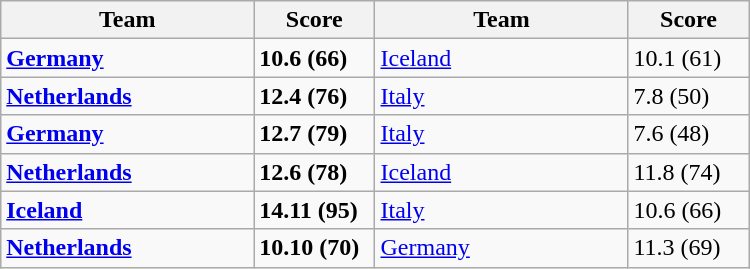<table class="wikitable" width=500>
<tr>
<th width=25%>Team</th>
<th width=12%>Score</th>
<th width=25%>Team</th>
<th width=12%>Score</th>
</tr>
<tr style="vertical-align: top;">
<td> <strong><a href='#'>Germany</a></strong></td>
<td><strong>10.6 (66)</strong></td>
<td> <a href='#'>Iceland</a></td>
<td>10.1 (61)</td>
</tr>
<tr>
<td> <strong><a href='#'>Netherlands</a></strong></td>
<td><strong>12.4 (76)</strong></td>
<td> <a href='#'>Italy</a></td>
<td>7.8 (50)</td>
</tr>
<tr>
<td> <strong><a href='#'>Germany</a></strong></td>
<td><strong>12.7 (79)</strong></td>
<td> <a href='#'>Italy</a></td>
<td>7.6 (48)</td>
</tr>
<tr>
<td> <strong><a href='#'>Netherlands</a></strong></td>
<td><strong>12.6 (78)</strong></td>
<td> <a href='#'>Iceland</a></td>
<td>11.8 (74)</td>
</tr>
<tr>
<td> <strong><a href='#'>Iceland</a></strong></td>
<td><strong>14.11 (95)</strong></td>
<td> <a href='#'>Italy</a></td>
<td>10.6 (66)</td>
</tr>
<tr>
<td> <strong><a href='#'>Netherlands</a></strong></td>
<td><strong>10.10 (70)</strong></td>
<td> <a href='#'>Germany</a></td>
<td>11.3 (69)</td>
</tr>
</table>
